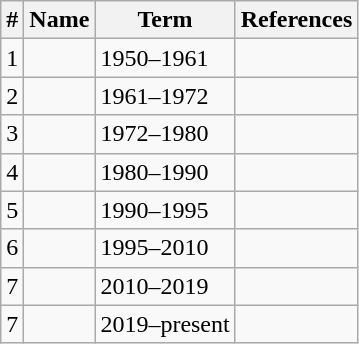<table class="wikitable sortable" border="1">
<tr>
<th>#</th>
<th>Name</th>
<th>Term</th>
<th class="unsortable">References</th>
</tr>
<tr>
<td>1</td>
<td></td>
<td>1950–1961</td>
<td align="center"></td>
</tr>
<tr>
<td>2</td>
<td></td>
<td>1961–1972</td>
<td align="center"></td>
</tr>
<tr>
<td>3</td>
<td></td>
<td>1972–1980</td>
<td align="center"></td>
</tr>
<tr>
<td>4</td>
<td></td>
<td>1980–1990</td>
<td align="center"></td>
</tr>
<tr>
<td>5</td>
<td></td>
<td>1990–1995</td>
<td align="center"></td>
</tr>
<tr>
<td>6</td>
<td></td>
<td>1995–2010</td>
<td align="center"></td>
</tr>
<tr>
<td>7</td>
<td></td>
<td>2010–2019</td>
<td align="center"></td>
</tr>
<tr>
<td>7</td>
<td></td>
<td>2019–present</td>
<td align="center"></td>
</tr>
</table>
